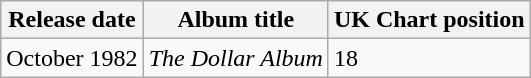<table class="wikitable">
<tr>
<th>Release date</th>
<th>Album title</th>
<th>UK Chart position</th>
</tr>
<tr>
<td>October 1982</td>
<td><em>The Dollar Album</em></td>
<td>18</td>
</tr>
</table>
